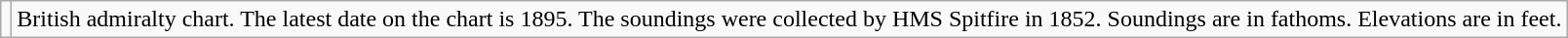<table class="wikitable">
<tr>
<td></td>
<td>British admiralty chart. The latest date on the chart is 1895. The soundings were collected by HMS Spitfire in 1852. Soundings are in fathoms. Elevations are in feet.</td>
</tr>
</table>
